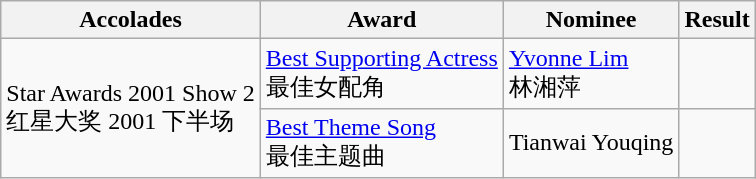<table class="wikitable">
<tr>
<th>Accolades</th>
<th>Award</th>
<th>Nominee</th>
<th>Result</th>
</tr>
<tr>
<td rowspan="2">Star Awards 2001 Show 2 <br> 红星大奖 2001 下半场</td>
<td><a href='#'>Best Supporting Actress</a> <br> 最佳女配角</td>
<td><a href='#'>Yvonne Lim</a> <br> 林湘萍</td>
<td></td>
</tr>
<tr>
<td><a href='#'>Best Theme Song</a> <br> 最佳主题曲</td>
<td>Tianwai Youqing</td>
<td></td>
</tr>
</table>
